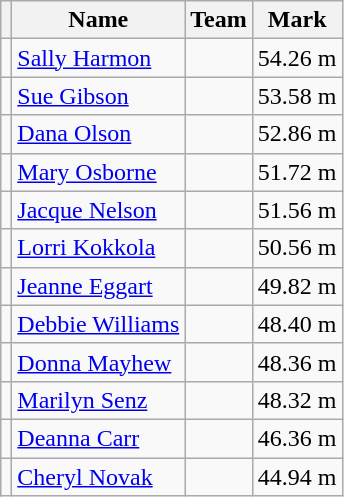<table class=wikitable>
<tr>
<th></th>
<th>Name</th>
<th>Team</th>
<th>Mark</th>
</tr>
<tr>
<td></td>
<td><a href='#'>Sally Harmon</a></td>
<td></td>
<td>54.26 m</td>
</tr>
<tr>
<td></td>
<td><a href='#'>Sue Gibson</a></td>
<td></td>
<td>53.58 m</td>
</tr>
<tr>
<td></td>
<td><a href='#'>Dana Olson</a></td>
<td></td>
<td>52.86 m</td>
</tr>
<tr>
<td></td>
<td><a href='#'>Mary Osborne</a></td>
<td></td>
<td>51.72 m</td>
</tr>
<tr>
<td></td>
<td><a href='#'>Jacque Nelson</a></td>
<td></td>
<td>51.56 m</td>
</tr>
<tr>
<td></td>
<td><a href='#'>Lorri Kokkola</a></td>
<td></td>
<td>50.56 m</td>
</tr>
<tr>
<td></td>
<td><a href='#'>Jeanne Eggart</a></td>
<td></td>
<td>49.82 m</td>
</tr>
<tr>
<td></td>
<td><a href='#'>Debbie Williams</a></td>
<td></td>
<td>48.40 m</td>
</tr>
<tr>
<td></td>
<td><a href='#'>Donna Mayhew</a></td>
<td></td>
<td>48.36 m</td>
</tr>
<tr>
<td></td>
<td><a href='#'>Marilyn Senz</a></td>
<td></td>
<td>48.32 m</td>
</tr>
<tr>
<td></td>
<td><a href='#'>Deanna Carr</a></td>
<td></td>
<td>46.36 m</td>
</tr>
<tr>
<td></td>
<td><a href='#'>Cheryl Novak</a></td>
<td></td>
<td>44.94 m</td>
</tr>
</table>
